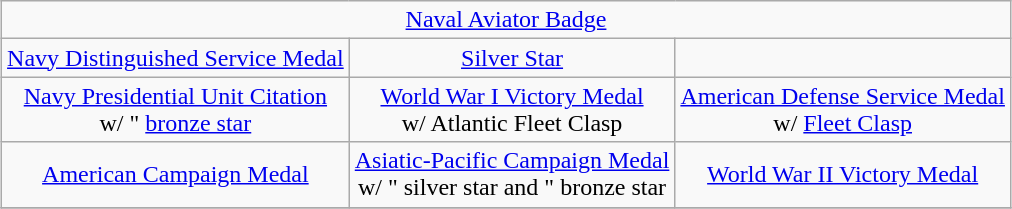<table class="wikitable" style="margin:1em auto; text-align:center;">
<tr>
<td colspan="4"><a href='#'>Naval Aviator Badge</a></td>
</tr>
<tr>
<td><a href='#'>Navy Distinguished Service Medal</a></td>
<td><a href='#'>Silver Star</a></td>
</tr>
<tr>
<td><a href='#'>Navy Presidential Unit Citation</a><br>w/ " <a href='#'>bronze star</a></td>
<td><a href='#'>World War I Victory Medal</a><br>w/ Atlantic Fleet Clasp</td>
<td><a href='#'>American Defense Service Medal</a><br>w/ <a href='#'>Fleet Clasp</a></td>
</tr>
<tr>
<td><a href='#'>American Campaign Medal</a></td>
<td><a href='#'>Asiatic-Pacific Campaign Medal</a><br>w/ " silver star and " bronze star</td>
<td><a href='#'>World War II Victory Medal</a></td>
</tr>
<tr>
</tr>
</table>
